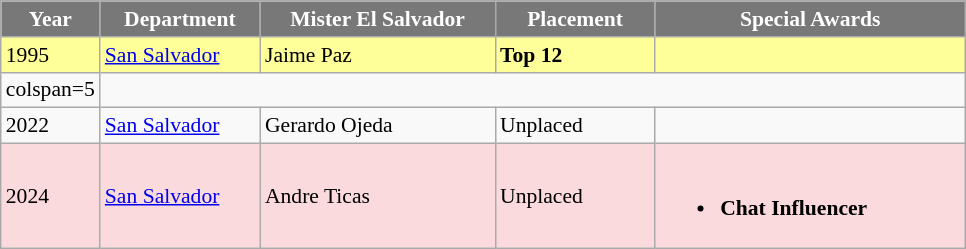<table class="wikitable sortable" style="font-size: 90%">
<tr>
<th width="20" style="background-color:#787878;color:#FFFFFF;">Year</th>
<th width="100" style="background-color:#787878;color:#FFFFFF;">Department</th>
<th width="150" style="background-color:#787878;color:#FFFFFF;">Mister El Salvador</th>
<th width="100" style="background-color:#787878;color:#FFFFFF;">Placement</th>
<th width="200" style="background-color:#787878;color:#FFFFFF;">Special Awards</th>
</tr>
<tr style="background-color:#FFFF99;">
<td>1995</td>
<td><a href='#'>San Salvador</a></td>
<td>Jaime Paz</td>
<td><strong>Top 12</strong></td>
<td></td>
</tr>
<tr>
<td>colspan=5 </td>
</tr>
<tr>
<td>2022</td>
<td><a href='#'>San Salvador</a></td>
<td>Gerardo Ojeda</td>
<td>Unplaced</td>
<td></td>
</tr>
<tr style="background-color:#FADADD">
<td>2024</td>
<td><a href='#'>San Salvador</a></td>
<td>Andre Ticas</td>
<td>Unplaced</td>
<td><br><ul><li><strong>Chat Influencer</strong></li></ul></td>
</tr>
</table>
